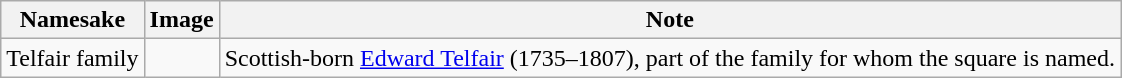<table class="wikitable">
<tr>
<th>Namesake</th>
<th>Image</th>
<th>Note</th>
</tr>
<tr>
<td>Telfair family</td>
<td></td>
<td>Scottish-born <a href='#'>Edward Telfair</a> (1735–1807), part of the family for whom the square is named.</td>
</tr>
</table>
